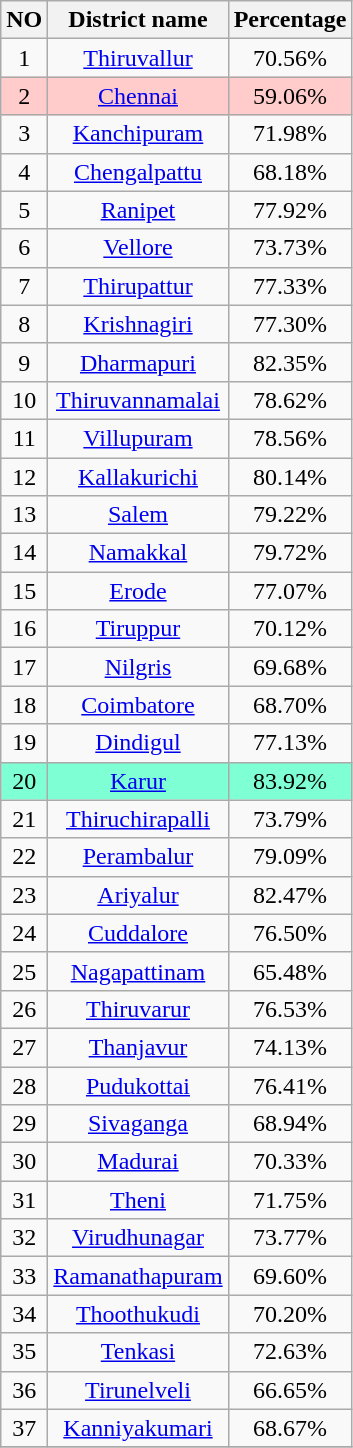<table class="wikitable sortable" style="text-align:center;">
<tr>
<th colspan="1">NO</th>
<th colspan="1">District name</th>
<th colspan="1">Percentage</th>
</tr>
<tr>
<td>1</td>
<td><a href='#'>Thiruvallur</a></td>
<td>70.56%</td>
</tr>
<tr style="background:#ffcccb;">
<td>2</td>
<td><a href='#'>Chennai</a></td>
<td>59.06%</td>
</tr>
<tr>
<td>3</td>
<td><a href='#'>Kanchipuram</a></td>
<td>71.98%</td>
</tr>
<tr>
<td>4</td>
<td><a href='#'>Chengalpattu</a></td>
<td>68.18%</td>
</tr>
<tr>
<td>5</td>
<td><a href='#'>Ranipet</a></td>
<td>77.92%</td>
</tr>
<tr>
<td>6</td>
<td><a href='#'>Vellore</a></td>
<td>73.73%</td>
</tr>
<tr>
<td>7</td>
<td><a href='#'>Thirupattur</a></td>
<td>77.33%</td>
</tr>
<tr>
<td>8</td>
<td><a href='#'>Krishnagiri</a></td>
<td>77.30%</td>
</tr>
<tr>
<td>9</td>
<td><a href='#'>Dharmapuri</a></td>
<td>82.35%</td>
</tr>
<tr>
<td>10</td>
<td><a href='#'>Thiruvannamalai</a></td>
<td>78.62%</td>
</tr>
<tr>
<td>11</td>
<td><a href='#'>Villupuram</a></td>
<td>78.56%</td>
</tr>
<tr>
<td>12</td>
<td><a href='#'>Kallakurichi</a></td>
<td>80.14%</td>
</tr>
<tr>
<td>13</td>
<td><a href='#'>Salem</a></td>
<td>79.22%</td>
</tr>
<tr>
<td>14</td>
<td><a href='#'>Namakkal</a></td>
<td>79.72%</td>
</tr>
<tr>
<td>15</td>
<td><a href='#'>Erode</a></td>
<td>77.07%</td>
</tr>
<tr>
<td>16</td>
<td><a href='#'>Tiruppur</a></td>
<td>70.12%</td>
</tr>
<tr>
<td>17</td>
<td><a href='#'>Nilgris</a></td>
<td>69.68%</td>
</tr>
<tr>
<td>18</td>
<td><a href='#'>Coimbatore</a></td>
<td>68.70%</td>
</tr>
<tr>
<td>19</td>
<td><a href='#'>Dindigul</a></td>
<td>77.13%</td>
</tr>
<tr style="background:#7fffd4;">
<td>20</td>
<td><a href='#'>Karur</a></td>
<td>83.92%</td>
</tr>
<tr>
<td>21</td>
<td><a href='#'>Thiruchirapalli</a></td>
<td>73.79%</td>
</tr>
<tr>
<td>22</td>
<td><a href='#'>Perambalur</a></td>
<td>79.09%</td>
</tr>
<tr>
<td>23</td>
<td><a href='#'>Ariyalur</a></td>
<td>82.47%</td>
</tr>
<tr>
<td>24</td>
<td><a href='#'>Cuddalore</a></td>
<td>76.50%</td>
</tr>
<tr>
<td>25</td>
<td><a href='#'>Nagapattinam</a></td>
<td>65.48%</td>
</tr>
<tr>
<td>26</td>
<td><a href='#'>Thiruvarur</a></td>
<td>76.53%</td>
</tr>
<tr>
<td>27</td>
<td><a href='#'>Thanjavur</a></td>
<td>74.13%</td>
</tr>
<tr>
<td>28</td>
<td><a href='#'>Pudukottai</a></td>
<td>76.41%</td>
</tr>
<tr>
<td>29</td>
<td><a href='#'>Sivaganga</a></td>
<td>68.94%</td>
</tr>
<tr>
<td>30</td>
<td><a href='#'>Madurai</a></td>
<td>70.33%</td>
</tr>
<tr>
<td>31</td>
<td><a href='#'>Theni</a></td>
<td>71.75%</td>
</tr>
<tr>
<td>32</td>
<td><a href='#'>Virudhunagar</a></td>
<td>73.77%</td>
</tr>
<tr>
<td>33</td>
<td><a href='#'>Ramanathapuram</a></td>
<td>69.60%</td>
</tr>
<tr>
<td>34</td>
<td><a href='#'>Thoothukudi</a></td>
<td>70.20%</td>
</tr>
<tr>
<td>35</td>
<td><a href='#'>Tenkasi</a></td>
<td>72.63%</td>
</tr>
<tr>
<td>36</td>
<td><a href='#'>Tirunelveli</a></td>
<td>66.65%</td>
</tr>
<tr>
<td>37</td>
<td><a href='#'>Kanniyakumari</a></td>
<td>68.67%</td>
</tr>
<tr>
</tr>
</table>
